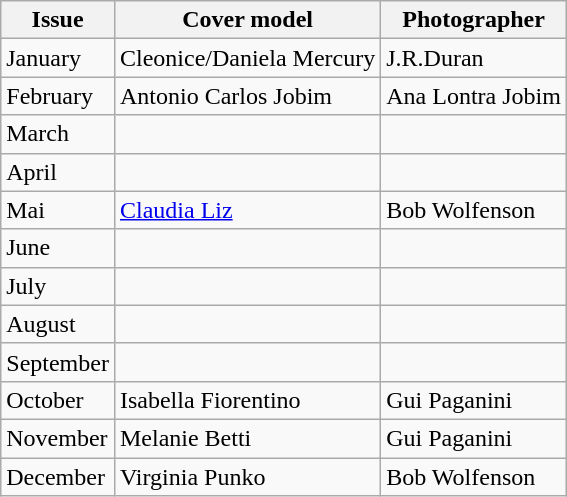<table class="wikitable">
<tr>
<th>Issue</th>
<th>Cover model</th>
<th>Photographer</th>
</tr>
<tr>
<td>January</td>
<td>Cleonice/Daniela Mercury</td>
<td>J.R.Duran</td>
</tr>
<tr>
<td>February</td>
<td>Antonio Carlos Jobim</td>
<td>Ana Lontra Jobim</td>
</tr>
<tr>
<td>March</td>
<td></td>
<td></td>
</tr>
<tr>
<td>April</td>
<td></td>
<td></td>
</tr>
<tr>
<td>Mai</td>
<td><a href='#'>Claudia Liz</a></td>
<td>Bob Wolfenson</td>
</tr>
<tr>
<td>June</td>
<td></td>
<td></td>
</tr>
<tr>
<td>July</td>
<td></td>
<td></td>
</tr>
<tr>
<td>August</td>
<td></td>
<td></td>
</tr>
<tr>
<td>September</td>
<td></td>
<td></td>
</tr>
<tr>
<td>October</td>
<td>Isabella Fiorentino</td>
<td>Gui Paganini</td>
</tr>
<tr>
<td>November</td>
<td>Melanie Betti</td>
<td>Gui Paganini</td>
</tr>
<tr>
<td>December</td>
<td>Virginia Punko</td>
<td>Bob Wolfenson</td>
</tr>
</table>
